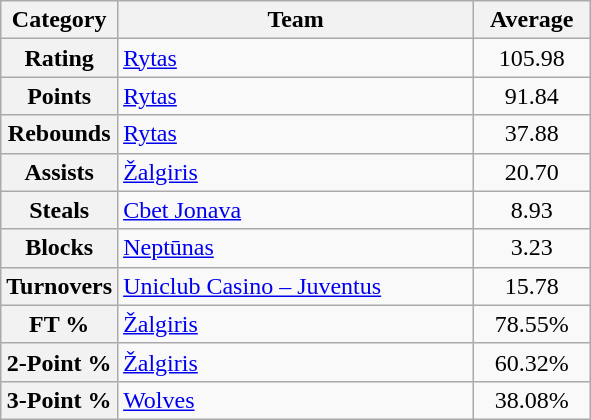<table class="wikitable">
<tr>
<th>Category</th>
<th width=230>Team</th>
<th width=70>Average</th>
</tr>
<tr>
<th>Rating</th>
<td><a href='#'>Rytas</a></td>
<td style="text-align: center;">105.98</td>
</tr>
<tr>
<th>Points</th>
<td><a href='#'>Rytas</a></td>
<td style="text-align: center;">91.84</td>
</tr>
<tr>
<th>Rebounds</th>
<td><a href='#'>Rytas</a></td>
<td style="text-align: center;">37.88</td>
</tr>
<tr>
<th>Assists</th>
<td><a href='#'>Žalgiris</a></td>
<td style="text-align: center;">20.70</td>
</tr>
<tr>
<th>Steals</th>
<td><a href='#'>Cbet Jonava</a></td>
<td style="text-align: center;">8.93</td>
</tr>
<tr>
<th>Blocks</th>
<td><a href='#'>Neptūnas</a></td>
<td style="text-align: center;">3.23</td>
</tr>
<tr>
<th>Turnovers</th>
<td><a href='#'>Uniclub Casino – Juventus</a></td>
<td style="text-align: center;">15.78</td>
</tr>
<tr>
<th>FT %</th>
<td><a href='#'>Žalgiris</a></td>
<td style="text-align: center;">78.55%</td>
</tr>
<tr>
<th>2-Point %</th>
<td><a href='#'>Žalgiris</a></td>
<td style="text-align: center;">60.32%</td>
</tr>
<tr>
<th>3-Point %</th>
<td><a href='#'>Wolves</a></td>
<td style="text-align: center;">38.08%</td>
</tr>
</table>
